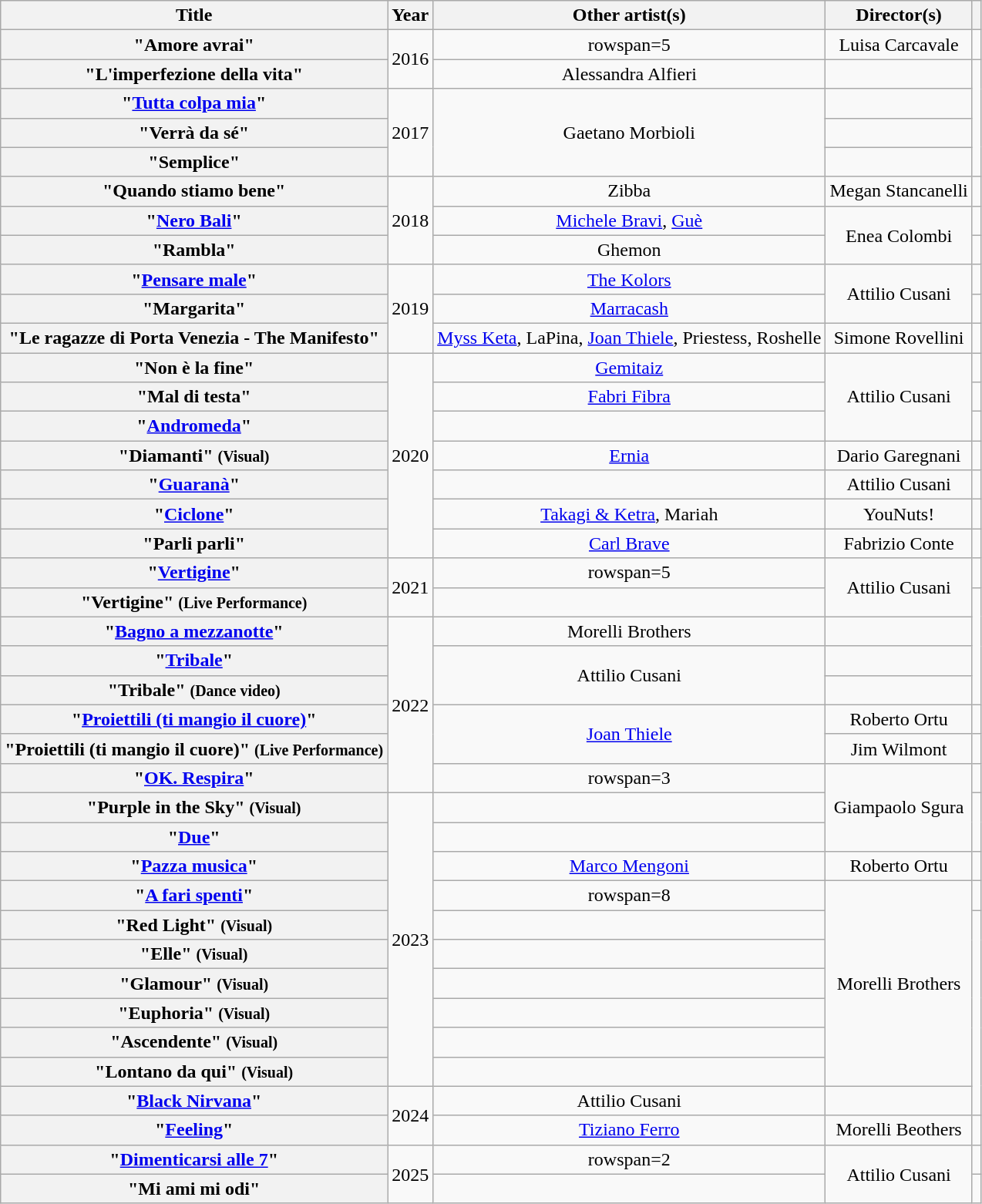<table class="wikitable sortable plainrowheaders" style="text-align:center">
<tr>
<th scope="col">Title</th>
<th scope="col">Year</th>
<th scope="col">Other artist(s)</th>
<th scope="col">Director(s)</th>
<th scope="col" class=unsortable></th>
</tr>
<tr>
<th scope=row>"Amore avrai"</th>
<td rowspan=2>2016</td>
<td>rowspan=5 </td>
<td>Luisa Carcavale</td>
<td></td>
</tr>
<tr>
<th scope=row>"L'imperfezione della vita"</th>
<td>Alessandra Alfieri</td>
<td></td>
</tr>
<tr>
<th scope=row>"<a href='#'>Tutta colpa mia</a>"</th>
<td rowspan=3>2017</td>
<td rowspan=3>Gaetano Morbioli</td>
<td></td>
</tr>
<tr>
<th scope=row>"Verrà da sé"</th>
<td></td>
</tr>
<tr>
<th scope=row>"Semplice"</th>
<td></td>
</tr>
<tr>
<th scope=row>"Quando stiamo bene"</th>
<td rowspan=3>2018</td>
<td>Zibba</td>
<td>Megan Stancanelli</td>
<td></td>
</tr>
<tr>
<th scope=row>"<a href='#'>Nero Bali</a>"</th>
<td><a href='#'>Michele Bravi</a>, <a href='#'>Guè</a></td>
<td rowspan=2>Enea Colombi</td>
<td></td>
</tr>
<tr>
<th scope=row>"Rambla"</th>
<td>Ghemon</td>
<td></td>
</tr>
<tr>
<th scope=row>"<a href='#'>Pensare male</a>"</th>
<td rowspan=3>2019</td>
<td><a href='#'>The Kolors</a></td>
<td rowspan=2>Attilio Cusani</td>
<td></td>
</tr>
<tr>
<th scope=row>"Margarita"</th>
<td><a href='#'>Marracash</a></td>
<td></td>
</tr>
<tr>
<th scope=row>"Le ragazze di Porta Venezia - The Manifesto"</th>
<td><a href='#'>Myss Keta</a>, LaPina, <a href='#'>Joan Thiele</a>, Priestess, Roshelle</td>
<td>Simone Rovellini</td>
<td></td>
</tr>
<tr>
<th scope=row>"Non è la fine"</th>
<td rowspan=7>2020</td>
<td><a href='#'>Gemitaiz</a></td>
<td rowspan=3>Attilio Cusani</td>
<td></td>
</tr>
<tr>
<th scope=row>"Mal di testa"</th>
<td><a href='#'>Fabri Fibra</a></td>
<td></td>
</tr>
<tr>
<th scope=row>"<a href='#'>Andromeda</a>"</th>
<td></td>
<td></td>
</tr>
<tr>
<th scope=row>"Diamanti" <small>(Visual)</small></th>
<td><a href='#'>Ernia</a></td>
<td>Dario Garegnani</td>
<td></td>
</tr>
<tr>
<th scope=row>"<a href='#'>Guaranà</a>"</th>
<td></td>
<td>Attilio Cusani</td>
<td></td>
</tr>
<tr>
<th scope=row>"<a href='#'>Ciclone</a>"</th>
<td><a href='#'>Takagi & Ketra</a>, Mariah</td>
<td>YouNuts!</td>
<td></td>
</tr>
<tr>
<th scope=row>"Parli parli"</th>
<td><a href='#'>Carl Brave</a></td>
<td>Fabrizio Conte</td>
<td></td>
</tr>
<tr>
<th scope=row>"<a href='#'>Vertigine</a>"</th>
<td rowspan=2>2021</td>
<td>rowspan=5 </td>
<td rowspan=2>Attilio Cusani</td>
<td></td>
</tr>
<tr>
<th scope=row>"Vertigine" <small>(Live Performance)</small></th>
<td></td>
</tr>
<tr>
<th scope=row>"<a href='#'>Bagno a mezzanotte</a>"</th>
<td rowspan=6>2022</td>
<td>Morelli Brothers</td>
<td></td>
</tr>
<tr>
<th scope=row>"<a href='#'>Tribale</a>"</th>
<td rowspan=2>Attilio Cusani</td>
<td></td>
</tr>
<tr>
<th scope=row>"Tribale" <small>(Dance video)</small></th>
<td></td>
</tr>
<tr>
<th scope=row>"<a href='#'>Proiettili (ti mangio il cuore)</a>"</th>
<td rowspan=2><a href='#'>Joan Thiele</a></td>
<td>Roberto Ortu</td>
<td></td>
</tr>
<tr>
<th scope=row>"Proiettili (ti mangio il cuore)" <small>(Live Performance)</small></th>
<td>Jim Wilmont</td>
<td></td>
</tr>
<tr>
<th scope=row>"<a href='#'>OK. Respira</a>"</th>
<td>rowspan=3 </td>
<td rowspan=3>Giampaolo Sgura</td>
<td></td>
</tr>
<tr>
<th scope=row>"Purple in the Sky" <small>(Visual)</small></th>
<td rowspan=10>2023</td>
<td></td>
</tr>
<tr>
<th scope=row>"<a href='#'>Due</a>"</th>
<td></td>
</tr>
<tr>
<th scope=row>"<a href='#'>Pazza musica</a>"</th>
<td><a href='#'>Marco Mengoni</a></td>
<td>Roberto Ortu</td>
<td></td>
</tr>
<tr>
<th scope=row>"<a href='#'>A fari spenti</a>"</th>
<td>rowspan=8 </td>
<td rowspan=7>Morelli Brothers</td>
<td></td>
</tr>
<tr>
<th scope=row>"Red Light" <small>(Visual)</small></th>
<td></td>
</tr>
<tr>
<th scope=row>"Elle" <small>(Visual)</small></th>
<td></td>
</tr>
<tr>
<th scope=row>"Glamour" <small>(Visual)</small></th>
<td></td>
</tr>
<tr>
<th scope=row>"Euphoria" <small>(Visual)</small></th>
<td></td>
</tr>
<tr>
<th scope=row>"Ascendente" <small>(Visual)</small></th>
<td></td>
</tr>
<tr>
<th scope=row>"Lontano da qui" <small>(Visual)</small></th>
<td></td>
</tr>
<tr>
<th scope=row>"<a href='#'>Black Nirvana</a>"</th>
<td rowspan=2>2024</td>
<td>Attilio Cusani</td>
<td></td>
</tr>
<tr>
<th scope=row>"<a href='#'>Feeling</a>"</th>
<td><a href='#'>Tiziano Ferro</a></td>
<td>Morelli Beothers</td>
<td></td>
</tr>
<tr>
<th scope=row>"<a href='#'>Dimenticarsi alle 7</a>"</th>
<td rowspan=2>2025</td>
<td>rowspan=2 </td>
<td rowspan=2>Attilio Cusani</td>
<td></td>
</tr>
<tr>
<th scope=row>"Mi ami mi odi"</th>
</tr>
</table>
